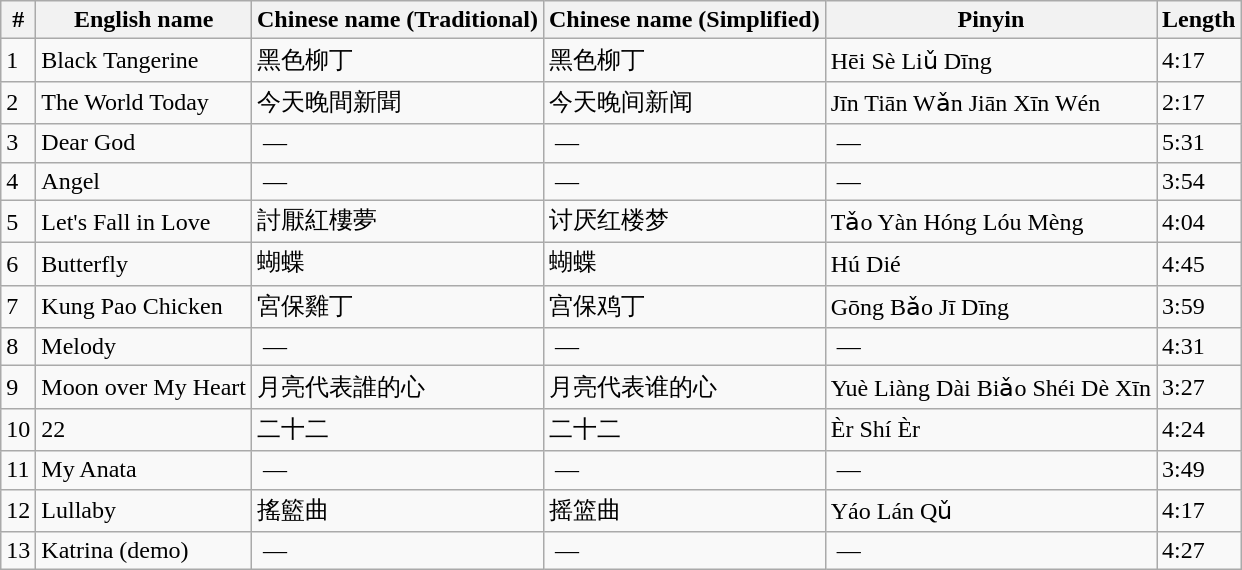<table class="wikitable">
<tr>
<th>#</th>
<th>English name</th>
<th>Chinese name (Traditional)</th>
<th>Chinese name (Simplified)</th>
<th>Pinyin</th>
<th>Length</th>
</tr>
<tr>
<td>1</td>
<td>Black Tangerine</td>
<td>黑色柳丁</td>
<td>黑色柳丁</td>
<td>Hēi Sè Liǔ Dīng</td>
<td>4:17</td>
</tr>
<tr>
<td>2</td>
<td>The World Today</td>
<td>今天晚間新聞</td>
<td>今天晚间新闻</td>
<td>Jīn Tiān Wǎn Jiān Xīn Wén</td>
<td>2:17</td>
</tr>
<tr>
<td>3</td>
<td>Dear God</td>
<td> —</td>
<td> —</td>
<td> —</td>
<td>5:31</td>
</tr>
<tr>
<td>4</td>
<td>Angel</td>
<td> —</td>
<td> —</td>
<td> —</td>
<td>3:54</td>
</tr>
<tr>
<td>5</td>
<td>Let's Fall in Love</td>
<td>討厭紅樓夢</td>
<td>讨厌红楼梦</td>
<td>Tǎo Yàn Hóng Lóu Mèng</td>
<td>4:04</td>
</tr>
<tr>
<td>6</td>
<td>Butterfly</td>
<td>蝴蝶</td>
<td>蝴蝶</td>
<td>Hú Dié</td>
<td>4:45</td>
</tr>
<tr>
<td>7</td>
<td>Kung Pao Chicken</td>
<td>宮保雞丁</td>
<td>宫保鸡丁</td>
<td>Gōng Bǎo Jī Dīng</td>
<td>3:59</td>
</tr>
<tr>
<td>8</td>
<td>Melody</td>
<td> —</td>
<td> —</td>
<td> —</td>
<td>4:31</td>
</tr>
<tr>
<td>9</td>
<td>Moon over My Heart</td>
<td>月亮代表誰的心</td>
<td>月亮代表谁的心</td>
<td>Yuè Liàng Dài Biǎo Shéi Dè Xīn</td>
<td>3:27</td>
</tr>
<tr>
<td>10</td>
<td>22</td>
<td>二十二</td>
<td>二十二</td>
<td>Èr Shí Èr</td>
<td>4:24</td>
</tr>
<tr>
<td>11</td>
<td>My Anata</td>
<td> —</td>
<td> —</td>
<td> —</td>
<td>3:49</td>
</tr>
<tr>
<td>12</td>
<td>Lullaby</td>
<td>搖籃曲</td>
<td>摇篮曲</td>
<td>Yáo Lán Qǔ</td>
<td>4:17</td>
</tr>
<tr>
<td>13</td>
<td>Katrina (demo)</td>
<td> —</td>
<td> —</td>
<td> —</td>
<td>4:27</td>
</tr>
</table>
